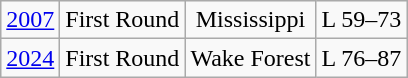<table class="wikitable">
<tr align="center">
<td><a href='#'>2007</a></td>
<td>First Round</td>
<td>Mississippi</td>
<td>L 59–73</td>
</tr>
<tr align="center">
<td><a href='#'>2024</a></td>
<td>First Round</td>
<td>Wake Forest</td>
<td>L 76–87</td>
</tr>
</table>
